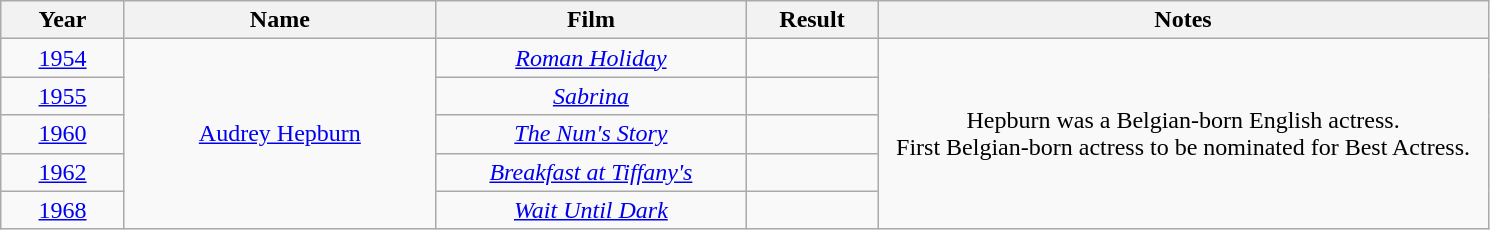<table class="wikitable" style="text-align: center">
<tr ---- bgcolor="#ebf5ff">
<th width="75">Year</th>
<th width="200">Name</th>
<th width="200">Film</th>
<th width="80">Result</th>
<th width="400">Notes</th>
</tr>
<tr>
<td><a href='#'>1954</a></td>
<td rowspan="5"><a href='#'>Audrey Hepburn</a></td>
<td><em><a href='#'>Roman Holiday</a></em></td>
<td></td>
<td rowspan="5">Hepburn was a Belgian-born English actress. <br> First Belgian-born actress to be nominated for Best Actress.</td>
</tr>
<tr>
<td><a href='#'>1955</a></td>
<td><em><a href='#'>Sabrina</a></em></td>
<td></td>
</tr>
<tr>
<td><a href='#'>1960</a></td>
<td><em><a href='#'>The Nun's Story</a></em></td>
<td></td>
</tr>
<tr>
<td><a href='#'>1962</a></td>
<td><em><a href='#'>Breakfast at Tiffany's</a></em></td>
<td></td>
</tr>
<tr>
<td><a href='#'>1968</a></td>
<td><em><a href='#'>Wait Until Dark</a></em></td>
<td></td>
</tr>
</table>
